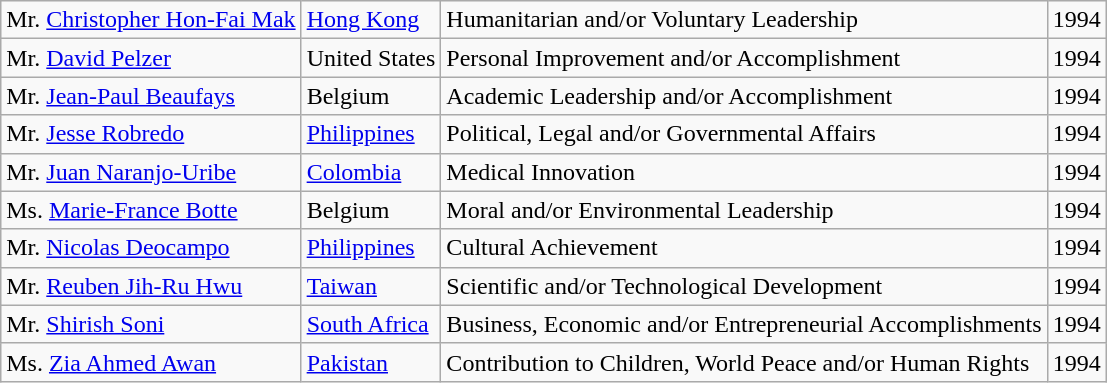<table class="wikitable">
<tr>
<td>Mr. <a href='#'>Christopher Hon-Fai Mak</a></td>
<td><a href='#'>Hong Kong</a></td>
<td>Humanitarian and/or Voluntary Leadership</td>
<td style="text-align:right;">1994</td>
</tr>
<tr>
<td>Mr. <a href='#'>David Pelzer</a></td>
<td>United States</td>
<td>Personal Improvement and/or Accomplishment</td>
<td style="text-align:right;">1994</td>
</tr>
<tr>
<td>Mr. <a href='#'>Jean-Paul Beaufays</a></td>
<td>Belgium</td>
<td>Academic Leadership and/or Accomplishment</td>
<td style="text-align:right;">1994</td>
</tr>
<tr>
<td>Mr. <a href='#'>Jesse Robredo</a></td>
<td><a href='#'>Philippines</a></td>
<td>Political, Legal and/or Governmental Affairs</td>
<td style="text-align:right;">1994</td>
</tr>
<tr>
<td>Mr. <a href='#'>Juan Naranjo-Uribe</a></td>
<td><a href='#'>Colombia</a></td>
<td>Medical Innovation</td>
<td style="text-align:right;">1994</td>
</tr>
<tr>
<td>Ms. <a href='#'>Marie-France Botte</a></td>
<td>Belgium</td>
<td>Moral and/or Environmental Leadership</td>
<td style="text-align:right;">1994</td>
</tr>
<tr>
<td>Mr. <a href='#'>Nicolas Deocampo</a></td>
<td><a href='#'>Philippines</a></td>
<td>Cultural Achievement</td>
<td style="text-align:right;">1994</td>
</tr>
<tr>
<td>Mr. <a href='#'>Reuben Jih-Ru Hwu</a></td>
<td><a href='#'>Taiwan</a></td>
<td>Scientific and/or Technological Development</td>
<td style="text-align:right;">1994</td>
</tr>
<tr>
<td>Mr. <a href='#'>Shirish Soni</a></td>
<td><a href='#'>South Africa</a></td>
<td>Business, Economic and/or Entrepreneurial Accomplishments</td>
<td style="text-align:right;">1994</td>
</tr>
<tr>
<td>Ms. <a href='#'>Zia Ahmed Awan</a></td>
<td><a href='#'>Pakistan</a></td>
<td>Contribution to Children, World Peace and/or Human Rights</td>
<td style="text-align:right;">1994</td>
</tr>
</table>
